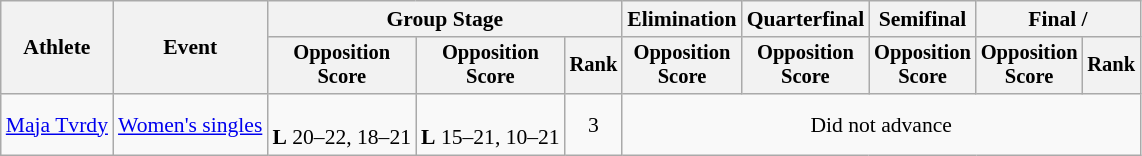<table class="wikitable" style="font-size:90%">
<tr>
<th rowspan=2>Athlete</th>
<th rowspan=2>Event</th>
<th colspan=3>Group Stage</th>
<th>Elimination</th>
<th>Quarterfinal</th>
<th>Semifinal</th>
<th colspan=2>Final / </th>
</tr>
<tr style="font-size:95%">
<th>Opposition<br>Score</th>
<th>Opposition<br>Score</th>
<th>Rank</th>
<th>Opposition<br>Score</th>
<th>Opposition<br>Score</th>
<th>Opposition<br>Score</th>
<th>Opposition<br>Score</th>
<th>Rank</th>
</tr>
<tr align=center>
<td align=left><a href='#'>Maja Tvrdy</a></td>
<td align=left><a href='#'>Women's singles</a></td>
<td><br><strong>L</strong> 20–22, 18–21</td>
<td><br><strong>L</strong> 15–21, 10–21</td>
<td>3</td>
<td colspan=5>Did not advance</td>
</tr>
</table>
